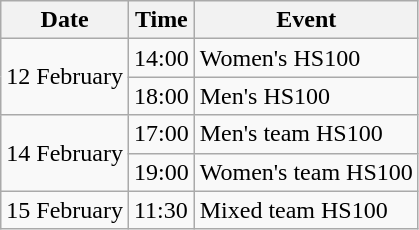<table class="wikitable">
<tr>
<th>Date</th>
<th>Time</th>
<th>Event</th>
</tr>
<tr>
<td rowspan=2>12 February</td>
<td>14:00</td>
<td>Women's HS100</td>
</tr>
<tr>
<td>18:00</td>
<td>Men's HS100</td>
</tr>
<tr>
<td rowspan=2>14 February</td>
<td>17:00</td>
<td>Men's team HS100</td>
</tr>
<tr>
<td>19:00</td>
<td>Women's team HS100</td>
</tr>
<tr>
<td>15 February</td>
<td>11:30</td>
<td>Mixed team HS100</td>
</tr>
</table>
